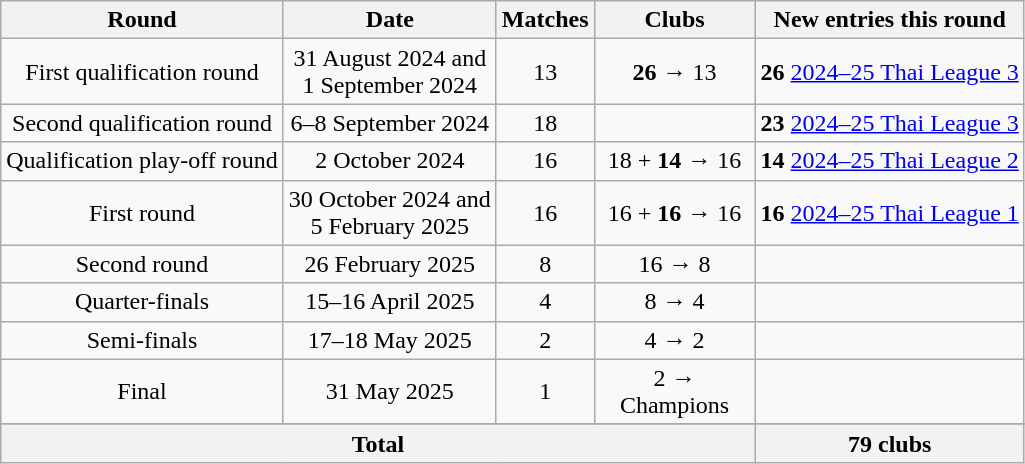<table class="wikitable">
<tr>
<th>Round</th>
<th>Date</th>
<th>Matches</th>
<th width=100>Clubs</th>
<th>New entries this round</th>
</tr>
<tr align=center>
<td>First qualification round</td>
<td>31 August 2024 and<br>1 September 2024</td>
<td>13</td>
<td><strong>26</strong> → 13</td>
<td><strong>26</strong> <a href='#'>2024–25 Thai League 3</a></td>
</tr>
<tr align=center>
<td>Second qualification round</td>
<td>6–8 September 2024</td>
<td>18</td>
<td></td>
<td><strong>23</strong> <a href='#'>2024–25 Thai League 3</a></td>
</tr>
<tr align=center>
<td>Qualification play-off round</td>
<td>2 October 2024</td>
<td>16</td>
<td>18 + <strong>14</strong> → 16</td>
<td><strong>14</strong> <a href='#'>2024–25 Thai League 2</a></td>
</tr>
<tr align=center>
<td>First round</td>
<td>30 October 2024 and<br>5 February 2025</td>
<td>16</td>
<td>16 + <strong>16</strong> → 16</td>
<td><strong>16</strong> <a href='#'>2024–25 Thai League 1</a></td>
</tr>
<tr align=center>
<td>Second round</td>
<td>26 February 2025</td>
<td>8</td>
<td>16 → 8</td>
<td></td>
</tr>
<tr align=center>
<td>Quarter-finals</td>
<td>15–16 April 2025</td>
<td>4</td>
<td>8 → 4</td>
<td></td>
</tr>
<tr align=center>
<td>Semi-finals</td>
<td>17–18 May 2025</td>
<td>2</td>
<td>4 → 2</td>
<td></td>
</tr>
<tr align=center>
<td>Final</td>
<td>31 May 2025</td>
<td>1</td>
<td>2 → Champions</td>
<td></td>
</tr>
<tr align=left|>
</tr>
<tr>
<th colspan=4>Total</th>
<th>79 clubs</th>
</tr>
</table>
